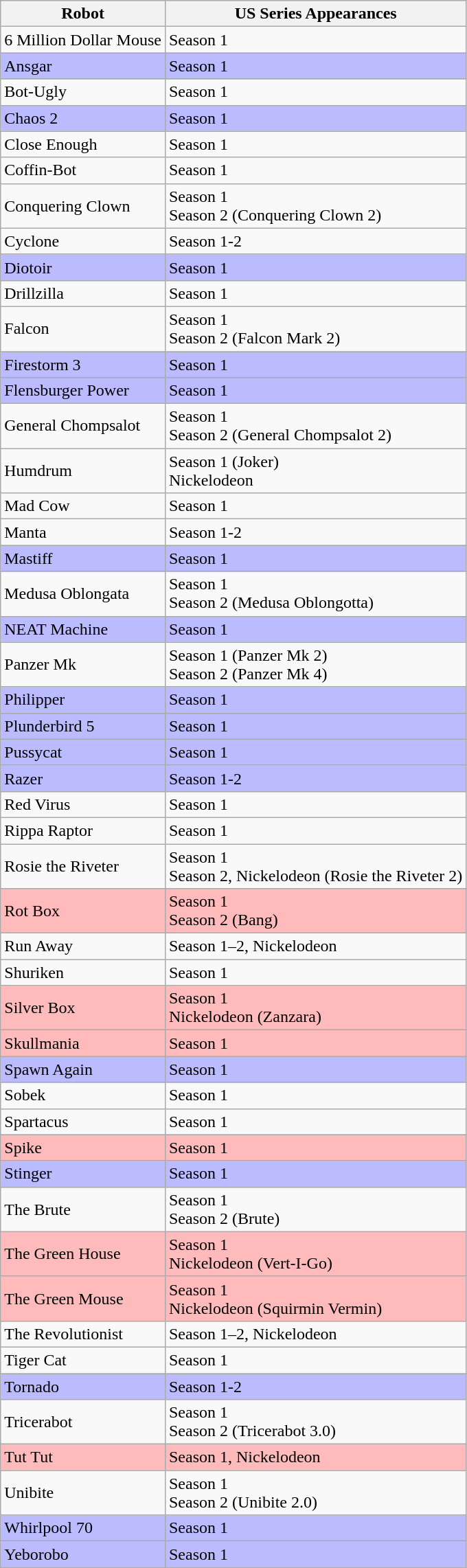<table class="wikitable">
<tr>
<th>Robot</th>
<th>US Series Appearances</th>
</tr>
<tr>
<td>6 Million Dollar Mouse</td>
<td>Season 1</td>
</tr>
<tr style="background: #BBF;">
<td>Ansgar</td>
<td>Season 1</td>
</tr>
<tr>
<td>Bot-Ugly</td>
<td>Season 1</td>
</tr>
<tr style="background: #BBF;">
<td>Chaos 2</td>
<td>Season 1</td>
</tr>
<tr>
<td>Close Enough</td>
<td>Season 1</td>
</tr>
<tr>
<td>Coffin-Bot</td>
<td>Season 1</td>
</tr>
<tr>
<td>Conquering Clown</td>
<td>Season 1<br>Season 2 (Conquering Clown 2)</td>
</tr>
<tr>
<td>Cyclone</td>
<td>Season 1-2</td>
</tr>
<tr style="background: #BBF;">
<td>Diotoir</td>
<td>Season 1</td>
</tr>
<tr>
<td>Drillzilla</td>
<td>Season 1</td>
</tr>
<tr>
<td>Falcon</td>
<td>Season 1<br>Season 2 (Falcon Mark 2)</td>
</tr>
<tr style="background: #BBF;">
<td>Firestorm 3</td>
<td>Season 1</td>
</tr>
<tr style="background: #BBF;">
<td>Flensburger Power</td>
<td>Season 1</td>
</tr>
<tr>
<td>General Chompsalot</td>
<td>Season 1<br>Season 2 (General Chompsalot 2)</td>
</tr>
<tr>
<td>Humdrum</td>
<td>Season 1 (Joker)<br>Nickelodeon</td>
</tr>
<tr>
<td>Mad Cow</td>
<td>Season 1</td>
</tr>
<tr>
<td>Manta</td>
<td>Season 1-2</td>
</tr>
<tr style="background: #BBF;">
<td>Mastiff</td>
<td>Season 1</td>
</tr>
<tr>
<td>Medusa Oblongata</td>
<td>Season 1<br>Season 2 (Medusa Oblongotta)</td>
</tr>
<tr style="background: #BBF;">
<td>NEAT Machine</td>
<td>Season 1</td>
</tr>
<tr>
<td>Panzer Mk</td>
<td>Season 1 (Panzer Mk 2)<br>Season 2 (Panzer Mk 4)</td>
</tr>
<tr style="background: #BBF;">
<td>Philipper</td>
<td>Season 1</td>
</tr>
<tr style="background: #BBF;">
<td>Plunderbird 5</td>
<td>Season 1</td>
</tr>
<tr style="background: #BBF;">
<td>Pussycat</td>
<td>Season 1</td>
</tr>
<tr style="background: #BBF;">
<td>Razer</td>
<td>Season 1-2</td>
</tr>
<tr>
<td>Red Virus</td>
<td>Season 1</td>
</tr>
<tr>
<td>Rippa Raptor</td>
<td>Season 1</td>
</tr>
<tr>
<td>Rosie the Riveter</td>
<td>Season 1<br>Season 2, Nickelodeon (Rosie the Riveter 2)</td>
</tr>
<tr style="background: #FBB;">
<td>Rot Box</td>
<td>Season 1<br>Season 2 (Bang)</td>
</tr>
<tr>
<td>Run Away</td>
<td>Season 1–2, Nickelodeon</td>
</tr>
<tr>
<td>Shuriken</td>
<td>Season 1</td>
</tr>
<tr style="background: #FBB;">
<td>Silver Box</td>
<td>Season 1<br>Nickelodeon (Zanzara)</td>
</tr>
<tr style="background: #FBB;">
<td>Skullmania</td>
<td>Season 1</td>
</tr>
<tr style="background: #BBF;">
<td>Spawn Again</td>
<td>Season 1</td>
</tr>
<tr>
<td>Sobek</td>
<td>Season 1</td>
</tr>
<tr>
<td>Spartacus</td>
<td>Season 1</td>
</tr>
<tr style="background: #FBB;">
<td>Spike</td>
<td>Season 1</td>
</tr>
<tr style="background: #BBF;">
<td>Stinger</td>
<td>Season 1</td>
</tr>
<tr>
<td>The Brute</td>
<td>Season 1<br>Season 2 (Brute)</td>
</tr>
<tr style="background: #FBB;">
<td>The Green House</td>
<td>Season 1<br>Nickelodeon (Vert-I-Go)</td>
</tr>
<tr style="background: #FBB;">
<td>The Green Mouse</td>
<td>Season 1<br>Nickelodeon (Squirmin Vermin)</td>
</tr>
<tr>
<td>The Revolutionist</td>
<td>Season 1–2, Nickelodeon</td>
</tr>
<tr>
<td>Tiger Cat</td>
<td>Season 1</td>
</tr>
<tr style="background: #BBF;">
<td>Tornado</td>
<td>Season 1-2</td>
</tr>
<tr>
<td>Tricerabot</td>
<td>Season 1<br>Season 2 (Tricerabot 3.0)</td>
</tr>
<tr style="background: #FBB;">
<td>Tut Tut</td>
<td>Season 1, Nickelodeon</td>
</tr>
<tr>
<td>Unibite</td>
<td>Season 1<br>Season 2 (Unibite 2.0)</td>
</tr>
<tr style="background: #BBF;">
<td>Whirlpool 70</td>
<td>Season 1</td>
</tr>
<tr style="background: #BBF;">
<td>Yeborobo</td>
<td>Season 1</td>
</tr>
</table>
